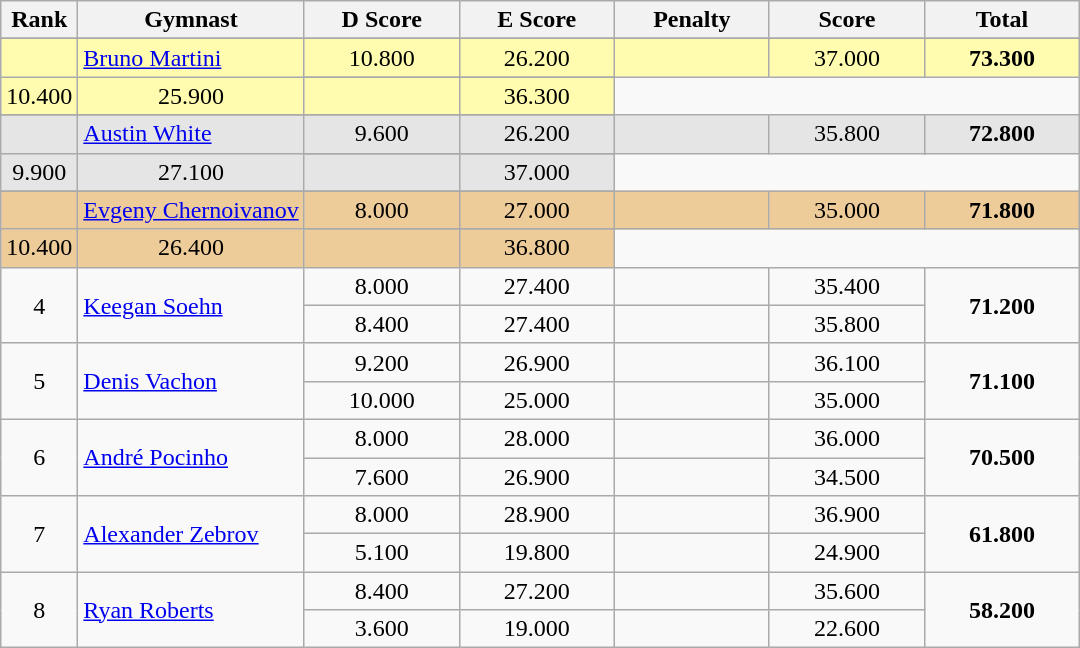<table class="wikitable" style="text-align:center">
<tr>
<th>Rank</th>
<th>Gymnast</th>
<th style="width:6em">D Score</th>
<th style="width:6em">E Score</th>
<th style="width:6em">Penalty</th>
<th style="width:6em">Score</th>
<th style="width:6em">Total</th>
</tr>
<tr>
</tr>
<tr style="background:#fffcaf;">
<td rowspan=2></td>
<td rowspan=2 align=left> <a href='#'>Bruno Martini</a></td>
<td>10.800</td>
<td>26.200</td>
<td></td>
<td>37.000</td>
<td rowspan=2><strong>73.300</strong></td>
</tr>
<tr>
</tr>
<tr style="background:#fffcaf;">
<td>10.400</td>
<td>25.900</td>
<td></td>
<td>36.300</td>
</tr>
<tr>
</tr>
<tr style="background:#e5e5e5;">
<td rowspan=2></td>
<td rowspan=2 align=left> <a href='#'>Austin White</a></td>
<td>9.600</td>
<td>26.200</td>
<td></td>
<td>35.800</td>
<td rowspan=2><strong>72.800</strong></td>
</tr>
<tr>
</tr>
<tr style="background:#e5e5e5;">
<td>9.900</td>
<td>27.100</td>
<td></td>
<td>37.000</td>
</tr>
<tr>
</tr>
<tr style="background:#ec9;">
<td rowspan=2></td>
<td rowspan=2 align=left> <a href='#'>Evgeny Chernoivanov</a></td>
<td>8.000</td>
<td>27.000</td>
<td></td>
<td>35.000</td>
<td rowspan=2><strong>71.800</strong></td>
</tr>
<tr>
</tr>
<tr style="background:#ec9;">
<td>10.400</td>
<td>26.400</td>
<td></td>
<td>36.800</td>
</tr>
<tr>
<td rowspan=2>4</td>
<td rowspan=2 align=left> <a href='#'>Keegan Soehn</a></td>
<td>8.000</td>
<td>27.400</td>
<td></td>
<td>35.400</td>
<td rowspan=2><strong>71.200</strong></td>
</tr>
<tr>
<td>8.400</td>
<td>27.400</td>
<td></td>
<td>35.800</td>
</tr>
<tr>
<td rowspan=2>5</td>
<td rowspan=2 align=left> <a href='#'>Denis Vachon</a></td>
<td>9.200</td>
<td>26.900</td>
<td></td>
<td>36.100</td>
<td rowspan=2><strong>71.100</strong></td>
</tr>
<tr>
<td>10.000</td>
<td>25.000</td>
<td></td>
<td>35.000</td>
</tr>
<tr>
<td rowspan=2>6</td>
<td rowspan=2 align=left> <a href='#'>André Pocinho</a></td>
<td>8.000</td>
<td>28.000</td>
<td></td>
<td>36.000</td>
<td rowspan=2><strong>70.500</strong></td>
</tr>
<tr>
<td>7.600</td>
<td>26.900</td>
<td></td>
<td>34.500</td>
</tr>
<tr>
<td rowspan=2>7</td>
<td rowspan=2 align=left> <a href='#'>Alexander Zebrov</a></td>
<td>8.000</td>
<td>28.900</td>
<td></td>
<td>36.900</td>
<td rowspan=2><strong>61.800</strong></td>
</tr>
<tr>
<td>5.100</td>
<td>19.800</td>
<td></td>
<td>24.900</td>
</tr>
<tr>
<td rowspan=2>8</td>
<td rowspan=2 align=left> <a href='#'>Ryan Roberts</a></td>
<td>8.400</td>
<td>27.200</td>
<td></td>
<td>35.600</td>
<td rowspan=2><strong>58.200</strong></td>
</tr>
<tr>
<td>3.600</td>
<td>19.000</td>
<td></td>
<td>22.600</td>
</tr>
</table>
